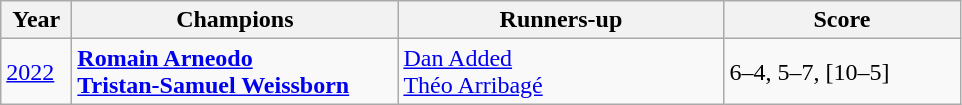<table class="wikitable">
<tr>
<th style="width:40px">Year</th>
<th style="width:210px">Champions</th>
<th style="width:210px">Runners-up</th>
<th style="width:150px" class="unsortable">Score</th>
</tr>
<tr>
<td><a href='#'>2022</a></td>
<td> <strong><a href='#'>Romain Arneodo</a></strong><br> <strong><a href='#'>Tristan-Samuel Weissborn</a></strong></td>
<td> <a href='#'>Dan Added</a><br> <a href='#'>Théo Arribagé</a></td>
<td>6–4, 5–7, [10–5]</td>
</tr>
</table>
